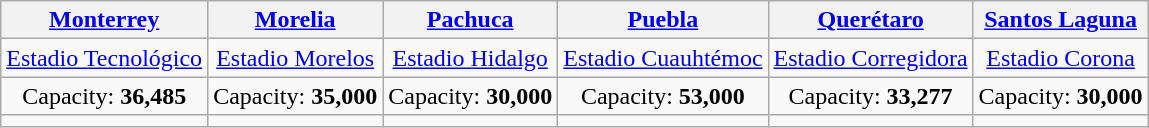<table class="wikitable" style="text-align:center">
<tr>
<th><a href='#'>Monterrey</a></th>
<th><a href='#'>Morelia</a></th>
<th><a href='#'>Pachuca</a></th>
<th><a href='#'>Puebla</a></th>
<th><a href='#'>Querétaro</a></th>
<th><a href='#'>Santos Laguna</a></th>
</tr>
<tr>
<td><a href='#'>Estadio Tecnológico</a></td>
<td><a href='#'>Estadio Morelos</a></td>
<td><a href='#'>Estadio Hidalgo</a></td>
<td><a href='#'>Estadio Cuauhtémoc</a></td>
<td><a href='#'>Estadio Corregidora</a></td>
<td><a href='#'>Estadio Corona</a></td>
</tr>
<tr>
<td>Capacity: <strong>36,485</strong></td>
<td>Capacity: <strong>35,000</strong></td>
<td>Capacity: <strong>30,000</strong></td>
<td>Capacity: <strong>53,000</strong></td>
<td>Capacity: <strong>33,277</strong></td>
<td>Capacity: <strong>30,000</strong></td>
</tr>
<tr>
<td></td>
<td></td>
<td></td>
<td></td>
<td></td>
<td></td>
</tr>
</table>
